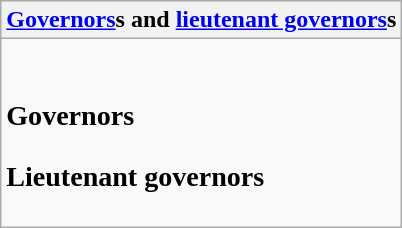<table class="wikitable collapsible collapsed">
<tr>
<th><a href='#'>Governors</a>s and <a href='#'>lieutenant governors</a>s</th>
</tr>
<tr>
<td><br><h3>Governors</h3><h3>Lieutenant governors</h3></td>
</tr>
</table>
